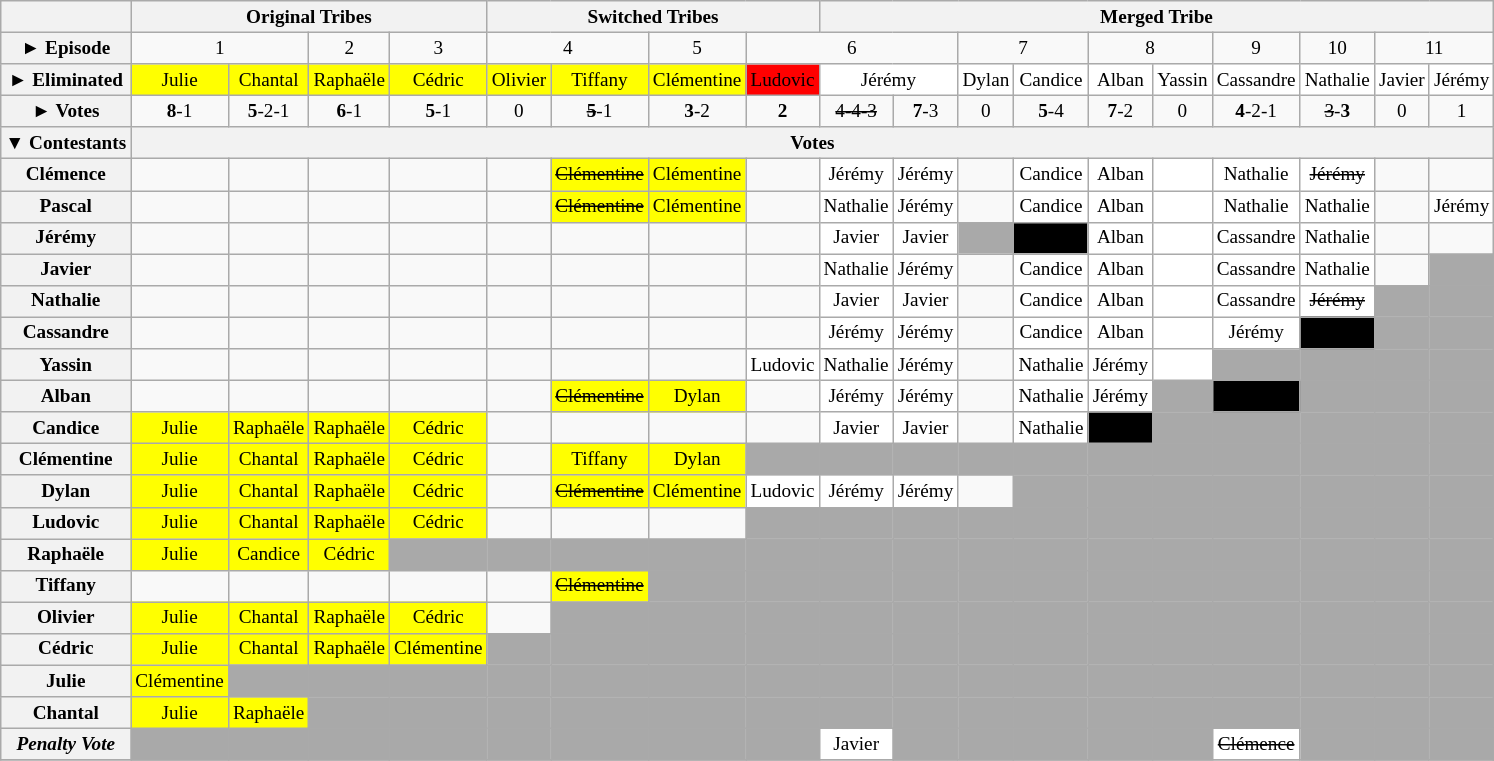<table class="wikitable" style="font-size:80%; text-align:center">
<tr>
<th></th>
<th colspan="4">Original Tribes</th>
<th colspan="4">Switched Tribes</th>
<th colspan="10">Merged Tribe</th>
</tr>
<tr>
<th align="left">► Episode</th>
<td colspan="2">1</td>
<td>2</td>
<td>3</td>
<td colspan="2">4</td>
<td>5</td>
<td colspan="3">6</td>
<td colspan="2">7</td>
<td colspan="2">8</td>
<td>9</td>
<td>10</td>
<td colspan="2">11</td>
</tr>
<tr>
<th align="left">► Eliminated</th>
<td bgcolor="yellow">Julie</td>
<td bgcolor="yellow">Chantal</td>
<td bgcolor="yellow">Raphaële</td>
<td bgcolor="yellow">Cédric</td>
<td bgcolor="yellow">Olivier</td>
<td bgcolor="yellow">Tiffany</td>
<td bgcolor="yellow">Clémentine</td>
<td bgcolor="red">Ludovic</td>
<td colspan="2" bgcolor="white">Jérémy</td>
<td bgcolor="white">Dylan</td>
<td bgcolor="white">Candice</td>
<td bgcolor="white">Alban</td>
<td bgcolor="white">Yassin</td>
<td bgcolor="white">Cassandre</td>
<td bgcolor="white">Nathalie</td>
<td bgcolor="white">Javier</td>
<td bgcolor="white">Jérémy</td>
</tr>
<tr>
<th align="left">► Votes</th>
<td><strong>8</strong>-1</td>
<td><strong>5</strong>-2-1</td>
<td><strong>6</strong>-1</td>
<td><strong>5</strong>-1</td>
<td>0</td>
<td><strong><s>5</s></strong>-1</td>
<td><strong>3</strong>-2</td>
<td><strong>2</strong></td>
<td><s>4-4-3</s></td>
<td><strong>7</strong>-3</td>
<td>0</td>
<td><strong>5</strong>-4</td>
<td><strong>7</strong>-2</td>
<td>0</td>
<td><strong>4</strong>-2-1</td>
<td><s>3</s>-<strong>3</strong></td>
<td>0</td>
<td>1</td>
</tr>
<tr>
<th align="left">▼ Contestants</th>
<th colspan="18">Votes</th>
</tr>
<tr>
<th align="left">Clémence</th>
<td></td>
<td></td>
<td></td>
<td></td>
<td></td>
<td bgcolor="yellow"><s>Clémentine</s></td>
<td bgcolor="yellow">Clémentine</td>
<td></td>
<td bgcolor="white">Jérémy</td>
<td bgcolor="white">Jérémy</td>
<td></td>
<td bgcolor="white">Candice</td>
<td bgcolor="white">Alban</td>
<td bgcolor="white"></td>
<td bgcolor="white">Nathalie</td>
<td bgcolor="white"><s>Jérémy</s></td>
<td></td>
<td></td>
</tr>
<tr>
<th align="left">Pascal</th>
<td></td>
<td></td>
<td></td>
<td></td>
<td></td>
<td bgcolor="yellow"><s>Clémentine</s></td>
<td bgcolor="yellow">Clémentine</td>
<td></td>
<td bgcolor="white">Nathalie</td>
<td bgcolor="white">Jérémy</td>
<td></td>
<td bgcolor="white">Candice</td>
<td bgcolor="white">Alban</td>
<td bgcolor="white"></td>
<td bgcolor="white">Nathalie</td>
<td bgcolor="white">Nathalie</td>
<td></td>
<td bgcolor="white">Jérémy</td>
</tr>
<tr>
<th align="left">Jérémy</th>
<td></td>
<td></td>
<td></td>
<td></td>
<td></td>
<td></td>
<td></td>
<td></td>
<td bgcolor="white">Javier</td>
<td bgcolor="white">Javier</td>
<td bgcolor="darkgrey"></td>
<td bgcolor="black"></td>
<td bgcolor="white">Alban</td>
<td bgcolor="white"></td>
<td bgcolor="white">Cassandre</td>
<td bgcolor="white">Nathalie</td>
<td></td>
<td></td>
</tr>
<tr>
<th align="left">Javier</th>
<td></td>
<td></td>
<td></td>
<td></td>
<td></td>
<td></td>
<td></td>
<td></td>
<td bgcolor="white">Nathalie</td>
<td bgcolor="white">Jérémy</td>
<td></td>
<td bgcolor="white">Candice</td>
<td bgcolor="white">Alban</td>
<td bgcolor="white"></td>
<td bgcolor="white">Cassandre</td>
<td bgcolor="white">Nathalie</td>
<td></td>
<td bgcolor="darkgrey"></td>
</tr>
<tr>
<th align="left">Nathalie</th>
<td></td>
<td></td>
<td></td>
<td></td>
<td></td>
<td></td>
<td></td>
<td></td>
<td bgcolor="white">Javier</td>
<td bgcolor="white">Javier</td>
<td></td>
<td bgcolor="white">Candice</td>
<td bgcolor="white">Alban</td>
<td bgcolor="white"></td>
<td bgcolor="white">Cassandre</td>
<td bgcolor="white"><s>Jérémy</s></td>
<td bgcolor="darkgrey"></td>
<td bgcolor="darkgrey"></td>
</tr>
<tr>
<th align="left">Cassandre</th>
<td></td>
<td></td>
<td></td>
<td></td>
<td></td>
<td></td>
<td></td>
<td></td>
<td bgcolor="white">Jérémy</td>
<td bgcolor="white">Jérémy</td>
<td></td>
<td bgcolor="white">Candice</td>
<td bgcolor="white">Alban</td>
<td bgcolor="white"></td>
<td bgcolor="white">Jérémy</td>
<td bgcolor="black"></td>
<td bgcolor="darkgrey"></td>
<td bgcolor="darkgrey"></td>
</tr>
<tr>
<th align="left">Yassin</th>
<td></td>
<td></td>
<td></td>
<td></td>
<td></td>
<td></td>
<td></td>
<td bgcolor="white">Ludovic</td>
<td bgcolor="white">Nathalie</td>
<td bgcolor="white">Jérémy</td>
<td></td>
<td bgcolor="white">Nathalie</td>
<td bgcolor="white">Jérémy</td>
<td bgcolor="white"></td>
<td bgcolor="darkgrey"></td>
<td bgcolor="darkgrey"></td>
<td bgcolor="darkgrey"></td>
<td bgcolor="darkgrey"></td>
</tr>
<tr>
<th align="left">Alban</th>
<td></td>
<td></td>
<td></td>
<td></td>
<td></td>
<td bgcolor="yellow"><s>Clémentine</s></td>
<td bgcolor="yellow">Dylan</td>
<td></td>
<td bgcolor="white">Jérémy</td>
<td bgcolor="white">Jérémy</td>
<td></td>
<td bgcolor="white">Nathalie</td>
<td bgcolor="white">Jérémy</td>
<td bgcolor="darkgrey"></td>
<td bgcolor="black"></td>
<td bgcolor="darkgrey"></td>
<td bgcolor="darkgrey"></td>
<td bgcolor="darkgrey"></td>
</tr>
<tr>
<th align="left">Candice</th>
<td bgcolor="yellow">Julie</td>
<td bgcolor="yellow">Raphaële</td>
<td bgcolor="yellow">Raphaële</td>
<td bgcolor="yellow">Cédric</td>
<td></td>
<td></td>
<td></td>
<td></td>
<td bgcolor="white">Javier</td>
<td bgcolor="white">Javier</td>
<td></td>
<td bgcolor="white">Nathalie</td>
<td bgcolor="black"></td>
<td bgcolor="darkgrey"></td>
<td bgcolor="darkgrey"></td>
<td bgcolor="darkgrey"></td>
<td bgcolor="darkgrey"></td>
<td bgcolor="darkgrey"></td>
</tr>
<tr>
<th align="left">Clémentine</th>
<td bgcolor="yellow">Julie</td>
<td bgcolor="yellow">Chantal</td>
<td bgcolor="yellow">Raphaële</td>
<td bgcolor="yellow">Cédric</td>
<td></td>
<td bgcolor="yellow">Tiffany</td>
<td bgcolor="yellow">Dylan</td>
<td bgcolor="darkgrey"></td>
<td bgcolor="darkgrey"></td>
<td bgcolor="darkgrey"></td>
<td bgcolor="darkgrey"></td>
<td bgcolor="darkgrey"></td>
<td bgcolor="darkgrey"></td>
<td bgcolor="darkgrey"></td>
<td bgcolor="darkgrey"></td>
<td bgcolor="darkgrey"></td>
<td bgcolor="darkgrey"></td>
<td bgcolor="darkgrey"></td>
</tr>
<tr>
<th align="left">Dylan</th>
<td bgcolor="yellow">Julie</td>
<td bgcolor="yellow">Chantal</td>
<td bgcolor="yellow">Raphaële</td>
<td bgcolor="yellow">Cédric</td>
<td></td>
<td bgcolor="yellow"><s>Clémentine</s></td>
<td bgcolor="yellow">Clémentine</td>
<td bgcolor="white">Ludovic</td>
<td bgcolor="white">Jérémy</td>
<td bgcolor="white">Jérémy</td>
<td></td>
<td bgcolor="darkgrey"></td>
<td bgcolor="darkgrey"></td>
<td bgcolor="darkgrey"></td>
<td bgcolor="darkgrey"></td>
<td bgcolor="darkgrey"></td>
<td bgcolor="darkgrey"></td>
<td bgcolor="darkgrey"></td>
</tr>
<tr>
<th align="left">Ludovic</th>
<td bgcolor="yellow">Julie</td>
<td bgcolor="yellow">Chantal</td>
<td bgcolor="yellow">Raphaële</td>
<td bgcolor="yellow">Cédric</td>
<td></td>
<td></td>
<td></td>
<td bgcolor="darkgrey"></td>
<td bgcolor="darkgrey"></td>
<td bgcolor="darkgrey"></td>
<td bgcolor="darkgrey"></td>
<td bgcolor="darkgrey"></td>
<td bgcolor="darkgrey"></td>
<td bgcolor="darkgrey"></td>
<td bgcolor="darkgrey"></td>
<td bgcolor="darkgrey"></td>
<td bgcolor="darkgrey"></td>
<td bgcolor="darkgrey"></td>
</tr>
<tr>
<th align="left">Raphaële</th>
<td bgcolor="yellow">Julie</td>
<td bgcolor="yellow">Candice</td>
<td bgcolor="yellow">Cédric</td>
<td bgcolor="darkgrey"></td>
<td bgcolor="darkgrey"></td>
<td bgcolor="darkgrey"></td>
<td bgcolor="darkgrey"></td>
<td bgcolor="darkgrey"></td>
<td bgcolor="darkgrey"></td>
<td bgcolor="darkgrey"></td>
<td bgcolor="darkgrey"></td>
<td bgcolor="darkgrey"></td>
<td bgcolor="darkgrey"></td>
<td bgcolor="darkgrey"></td>
<td bgcolor="darkgrey"></td>
<td bgcolor="darkgrey"></td>
<td bgcolor="darkgrey"></td>
<td bgcolor="darkgrey"></td>
</tr>
<tr>
<th align="left">Tiffany</th>
<td></td>
<td></td>
<td></td>
<td></td>
<td></td>
<td bgcolor="yellow"><s>Clémentine</s></td>
<td bgcolor="darkgrey"></td>
<td bgcolor="darkgrey"></td>
<td bgcolor="darkgrey"></td>
<td bgcolor="darkgrey"></td>
<td bgcolor="darkgrey"></td>
<td bgcolor="darkgrey"></td>
<td bgcolor="darkgrey"></td>
<td bgcolor="darkgrey"></td>
<td bgcolor="darkgrey"></td>
<td bgcolor="darkgrey"></td>
<td bgcolor="darkgrey"></td>
<td bgcolor="darkgrey"></td>
</tr>
<tr>
<th align="left">Olivier</th>
<td bgcolor="yellow">Julie</td>
<td bgcolor="yellow">Chantal</td>
<td bgcolor="yellow">Raphaële</td>
<td bgcolor="yellow">Cédric</td>
<td bgcolor=""></td>
<td bgcolor="darkgrey"></td>
<td bgcolor="darkgrey"></td>
<td bgcolor="darkgrey"></td>
<td bgcolor="darkgrey"></td>
<td bgcolor="darkgrey"></td>
<td bgcolor="darkgrey"></td>
<td bgcolor="darkgrey"></td>
<td bgcolor="darkgrey"></td>
<td bgcolor="darkgrey"></td>
<td bgcolor="darkgrey"></td>
<td bgcolor="darkgrey"></td>
<td bgcolor="darkgrey"></td>
<td bgcolor="darkgrey"></td>
</tr>
<tr>
<th align="left">Cédric</th>
<td bgcolor="yellow">Julie</td>
<td bgcolor="yellow">Chantal</td>
<td bgcolor="yellow">Raphaële</td>
<td bgcolor="yellow">Clémentine</td>
<td bgcolor="darkgrey"></td>
<td bgcolor="darkgrey"></td>
<td bgcolor="darkgrey"></td>
<td bgcolor="darkgrey"></td>
<td bgcolor="darkgrey"></td>
<td bgcolor="darkgrey"></td>
<td bgcolor="darkgrey"></td>
<td bgcolor="darkgrey"></td>
<td bgcolor="darkgrey"></td>
<td bgcolor="darkgrey"></td>
<td bgcolor="darkgrey"></td>
<td bgcolor="darkgrey"></td>
<td bgcolor="darkgrey"></td>
<td bgcolor="darkgrey"></td>
</tr>
<tr>
<th align="left">Julie</th>
<td bgcolor="yellow">Clémentine</td>
<td bgcolor="darkgrey"></td>
<td bgcolor="darkgrey"></td>
<td bgcolor="darkgrey"></td>
<td bgcolor="darkgrey"></td>
<td bgcolor="darkgrey"></td>
<td bgcolor="darkgrey"></td>
<td bgcolor="darkgrey"></td>
<td bgcolor="darkgrey"></td>
<td bgcolor="darkgrey"></td>
<td bgcolor="darkgrey"></td>
<td bgcolor="darkgrey"></td>
<td bgcolor="darkgrey"></td>
<td bgcolor="darkgrey"></td>
<td bgcolor="darkgrey"></td>
<td bgcolor="darkgrey"></td>
<td bgcolor="darkgrey"></td>
<td bgcolor="darkgrey"></td>
</tr>
<tr>
<th align="left">Chantal</th>
<td bgcolor="yellow">Julie</td>
<td bgcolor="yellow">Raphaële</td>
<td bgcolor="darkgrey"></td>
<td bgcolor="darkgrey"></td>
<td bgcolor="darkgrey"></td>
<td bgcolor="darkgrey"></td>
<td bgcolor="darkgrey"></td>
<td bgcolor="darkgrey"></td>
<td bgcolor="darkgrey"></td>
<td bgcolor="darkgrey"></td>
<td bgcolor="darkgrey"></td>
<td bgcolor="darkgrey"></td>
<td bgcolor="darkgrey"></td>
<td bgcolor="darkgrey"></td>
<td bgcolor="darkgrey"></td>
<td bgcolor="darkgrey"></td>
<td bgcolor="darkgrey"></td>
<td bgcolor="darkgrey"></td>
</tr>
<tr>
<th align="left"><em>Penalty Vote</em></th>
<td bgcolor="darkgrey"></td>
<td bgcolor="darkgrey"></td>
<td bgcolor="darkgrey"></td>
<td bgcolor="darkgrey"></td>
<td bgcolor="darkgrey"></td>
<td bgcolor="darkgrey"></td>
<td bgcolor="darkgrey"></td>
<td bgcolor="darkgrey"></td>
<td bgcolor="white">Javier</td>
<td bgcolor="darkgrey"></td>
<td bgcolor="darkgrey"></td>
<td bgcolor="darkgrey"></td>
<td bgcolor="darkgrey"></td>
<td bgcolor="darkgrey"></td>
<td bgcolor="white"><s>Clémence</s></td>
<td bgcolor="darkgrey"></td>
<td bgcolor="darkgrey"></td>
<td bgcolor="darkgrey"></td>
</tr>
<tr>
</tr>
</table>
